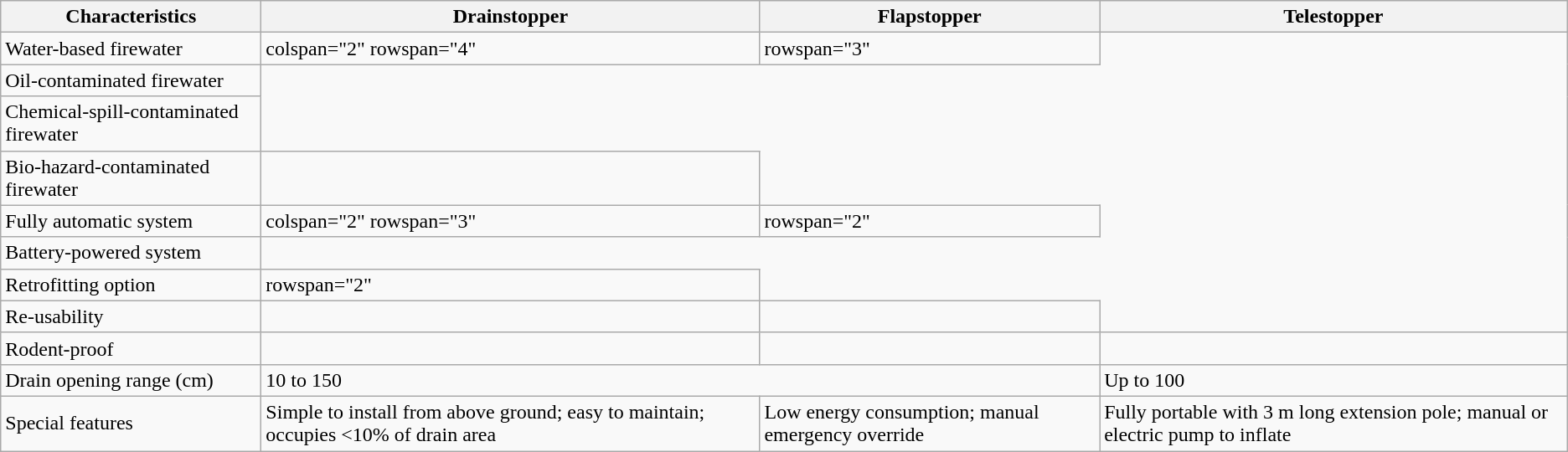<table class="wikitable">
<tr>
<th>Characteristics</th>
<th>Drainstopper</th>
<th>Flapstopper</th>
<th>Telestopper</th>
</tr>
<tr>
<td>Water-based firewater</td>
<td>colspan="2" rowspan="4" </td>
<td>rowspan="3" </td>
</tr>
<tr>
<td>Oil-contaminated firewater</td>
</tr>
<tr>
<td>Chemical-spill-contaminated firewater</td>
</tr>
<tr>
<td>Bio-hazard-contaminated firewater</td>
<td></td>
</tr>
<tr>
<td>Fully automatic system</td>
<td>colspan="2" rowspan="3" </td>
<td>rowspan="2" </td>
</tr>
<tr>
<td>Battery-powered system</td>
</tr>
<tr>
<td>Retrofitting option</td>
<td>rowspan="2" </td>
</tr>
<tr>
<td>Re-usability</td>
<td></td>
<td></td>
</tr>
<tr>
<td>Rodent-proof</td>
<td></td>
<td></td>
<td></td>
</tr>
<tr>
<td>Drain opening range (cm)</td>
<td colspan="2">10 to 150</td>
<td>Up to 100</td>
</tr>
<tr>
<td>Special features</td>
<td>Simple to install from above ground; easy to maintain; occupies <10% of drain area</td>
<td>Low energy consumption; manual emergency override</td>
<td>Fully portable with 3 m long extension pole; manual or electric pump to inflate</td>
</tr>
</table>
